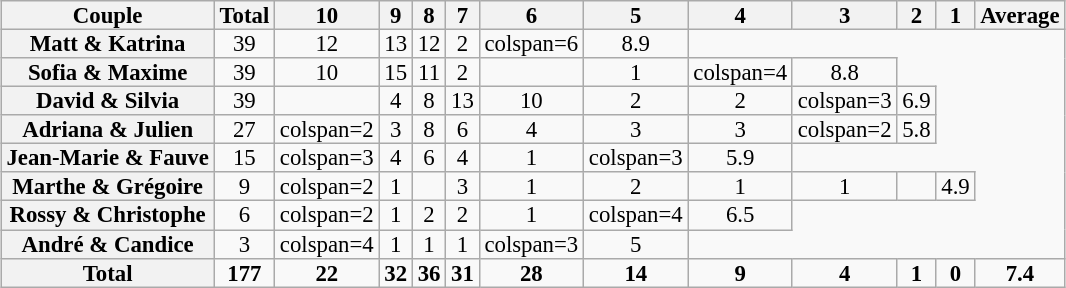<table class="wikitable sortable collapsible" style="margin:auto; font-size:95%; line-height:12px; text-align:center">
<tr>
<th>Couple</th>
<th>Total</th>
<th>10</th>
<th>9</th>
<th>8</th>
<th>7</th>
<th>6</th>
<th>5</th>
<th>4</th>
<th>3</th>
<th>2</th>
<th>1</th>
<th>Average</th>
</tr>
<tr>
<th>Matt & Katrina</th>
<td>39</td>
<td>12</td>
<td>13</td>
<td>12</td>
<td>2</td>
<td>colspan=6 </td>
<td>8.9</td>
</tr>
<tr>
<th>Sofia & Maxime</th>
<td>39</td>
<td>10</td>
<td>15</td>
<td>11</td>
<td>2</td>
<td></td>
<td>1</td>
<td>colspan=4 </td>
<td>8.8</td>
</tr>
<tr>
<th>David & Silvia</th>
<td>39</td>
<td></td>
<td>4</td>
<td>8</td>
<td>13</td>
<td>10</td>
<td>2</td>
<td>2</td>
<td>colspan=3 </td>
<td>6.9</td>
</tr>
<tr>
<th>Adriana & Julien</th>
<td>27</td>
<td>colspan=2 </td>
<td>3</td>
<td>8</td>
<td>6</td>
<td>4</td>
<td>3</td>
<td>3</td>
<td>colspan=2 </td>
<td>5.8</td>
</tr>
<tr>
<th>Jean-Marie & Fauve</th>
<td>15</td>
<td>colspan=3 </td>
<td>4</td>
<td>6</td>
<td>4</td>
<td>1</td>
<td>colspan=3 </td>
<td>5.9</td>
</tr>
<tr>
<th>Marthe & Grégoire</th>
<td>9</td>
<td>colspan=2 </td>
<td>1</td>
<td></td>
<td>3</td>
<td>1</td>
<td>2</td>
<td>1</td>
<td>1</td>
<td></td>
<td>4.9</td>
</tr>
<tr>
<th>Rossy & Christophe</th>
<td>6</td>
<td>colspan=2 </td>
<td>1</td>
<td>2</td>
<td>2</td>
<td>1</td>
<td>colspan=4 </td>
<td>6.5</td>
</tr>
<tr>
<th>André & Candice</th>
<td>3</td>
<td>colspan=4 </td>
<td>1</td>
<td>1</td>
<td>1</td>
<td>colspan=3 </td>
<td>5</td>
</tr>
<tr>
<th>Total</th>
<td><strong>177</strong></td>
<td><strong>22</strong></td>
<td><strong>32</strong></td>
<td><strong>36</strong></td>
<td><strong>31</strong></td>
<td><strong>28</strong></td>
<td><strong>14</strong></td>
<td><strong>9</strong></td>
<td><strong>4</strong></td>
<td><strong>1</strong></td>
<td><strong>0</strong></td>
<td><strong>7.4</strong></td>
</tr>
</table>
